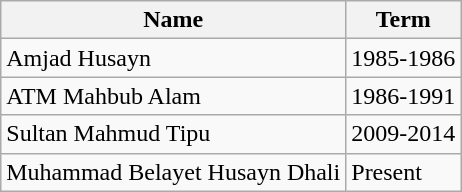<table class="wikitable">
<tr>
<th>Name</th>
<th>Term</th>
</tr>
<tr>
<td>Amjad Husayn</td>
<td>1985-1986</td>
</tr>
<tr>
<td>ATM Mahbub Alam</td>
<td>1986-1991</td>
</tr>
<tr>
<td>Sultan Mahmud Tipu</td>
<td>2009-2014</td>
</tr>
<tr>
<td>Muhammad Belayet Husayn Dhali</td>
<td>Present</td>
</tr>
</table>
